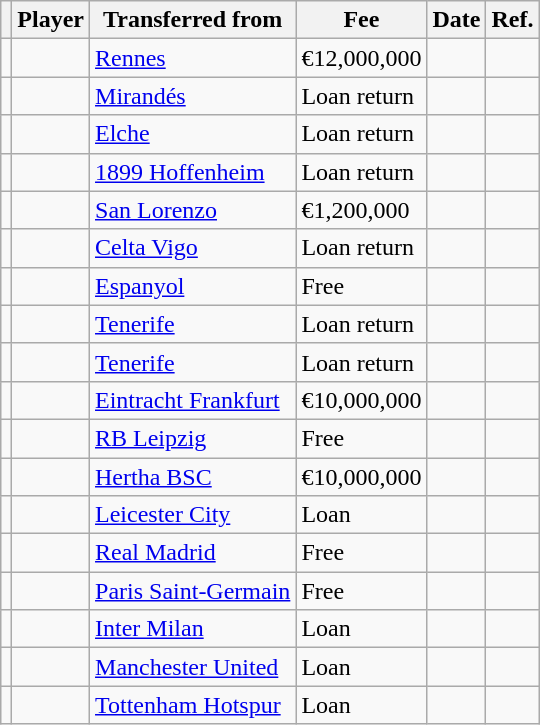<table class="wikitable plainrowheaders sortable">
<tr>
<th></th>
<th scope="col">Player</th>
<th>Transferred from</th>
<th style="width: 65px;">Fee</th>
<th scope="col">Date</th>
<th scope="col">Ref.</th>
</tr>
<tr>
<td align="center"></td>
<td></td>
<td> <a href='#'>Rennes</a></td>
<td>€12,000,000</td>
<td></td>
<td></td>
</tr>
<tr>
<td align="center"></td>
<td></td>
<td> <a href='#'>Mirandés</a></td>
<td>Loan return</td>
<td></td>
<td></td>
</tr>
<tr>
<td align="center"></td>
<td></td>
<td> <a href='#'>Elche</a></td>
<td>Loan return</td>
<td></td>
<td></td>
</tr>
<tr>
<td align="center"></td>
<td></td>
<td> <a href='#'>1899 Hoffenheim</a></td>
<td>Loan return</td>
<td></td>
<td></td>
</tr>
<tr>
<td align="center"></td>
<td></td>
<td> <a href='#'>San Lorenzo</a></td>
<td>€1,200,000</td>
<td></td>
<td></td>
</tr>
<tr>
<td align="center"></td>
<td></td>
<td> <a href='#'>Celta Vigo</a></td>
<td>Loan return</td>
<td></td>
<td></td>
</tr>
<tr>
<td align="center"></td>
<td></td>
<td> <a href='#'>Espanyol</a></td>
<td>Free</td>
<td></td>
<td></td>
</tr>
<tr>
<td align="center"></td>
<td></td>
<td> <a href='#'>Tenerife</a></td>
<td>Loan return</td>
<td></td>
<td></td>
</tr>
<tr>
<td align="center"></td>
<td></td>
<td> <a href='#'>Tenerife</a></td>
<td>Loan return</td>
<td></td>
<td></td>
</tr>
<tr>
<td align="center"></td>
<td></td>
<td> <a href='#'>Eintracht Frankfurt</a></td>
<td>€10,000,000</td>
<td></td>
<td></td>
</tr>
<tr>
<td align="center"></td>
<td></td>
<td> <a href='#'>RB Leipzig</a></td>
<td>Free</td>
<td></td>
<td></td>
</tr>
<tr>
<td align="center"></td>
<td></td>
<td> <a href='#'>Hertha BSC</a></td>
<td>€10,000,000</td>
<td></td>
<td></td>
</tr>
<tr>
<td align="center"></td>
<td></td>
<td> <a href='#'>Leicester City</a></td>
<td>Loan</td>
<td></td>
<td></td>
</tr>
<tr>
<td align="center"></td>
<td></td>
<td> <a href='#'>Real Madrid</a></td>
<td>Free</td>
<td></td>
<td></td>
</tr>
<tr>
<td align="center"></td>
<td></td>
<td> <a href='#'>Paris Saint-Germain</a></td>
<td>Free</td>
<td></td>
<td></td>
</tr>
<tr>
<td align="center"></td>
<td></td>
<td> <a href='#'>Inter Milan</a></td>
<td>Loan</td>
<td></td>
<td></td>
</tr>
<tr>
<td align="center"></td>
<td></td>
<td> <a href='#'>Manchester United</a></td>
<td>Loan</td>
<td></td>
<td></td>
</tr>
<tr>
<td align="center"></td>
<td></td>
<td> <a href='#'>Tottenham Hotspur</a></td>
<td>Loan</td>
<td></td>
<td></td>
</tr>
</table>
